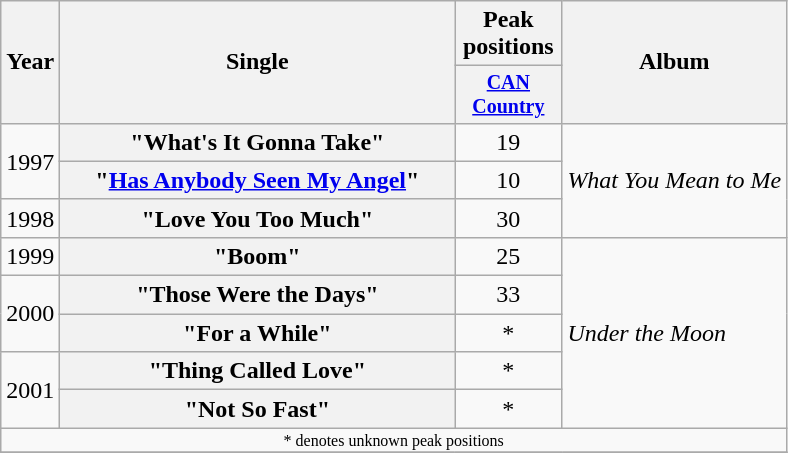<table class="wikitable plainrowheaders" style="text-align:center;">
<tr>
<th rowspan="2">Year</th>
<th rowspan="2" style="width:16em;">Single</th>
<th>Peak positions</th>
<th rowspan="2">Album</th>
</tr>
<tr style="font-size:smaller;">
<th width="65"><a href='#'>CAN Country</a></th>
</tr>
<tr>
<td rowspan="2">1997</td>
<th scope="row">"What's It Gonna Take"</th>
<td>19</td>
<td align="left" rowspan="3"><em>What You Mean to Me</em></td>
</tr>
<tr>
<th scope="row">"<a href='#'>Has Anybody Seen My Angel</a>"</th>
<td>10</td>
</tr>
<tr>
<td>1998</td>
<th scope="row">"Love You Too Much"</th>
<td>30</td>
</tr>
<tr>
<td>1999</td>
<th scope="row">"Boom"</th>
<td>25</td>
<td align="left" rowspan="5"><em>Under the Moon</em></td>
</tr>
<tr>
<td rowspan="2">2000</td>
<th scope="row">"Those Were the Days"</th>
<td>33</td>
</tr>
<tr>
<th scope="row">"For a While"</th>
<td>*</td>
</tr>
<tr>
<td rowspan="2">2001</td>
<th scope="row">"Thing Called Love"</th>
<td>*</td>
</tr>
<tr>
<th scope="row">"Not So Fast"</th>
<td>*</td>
</tr>
<tr>
<td colspan="4" style="font-size:8pt">* denotes unknown peak positions</td>
</tr>
<tr>
</tr>
</table>
